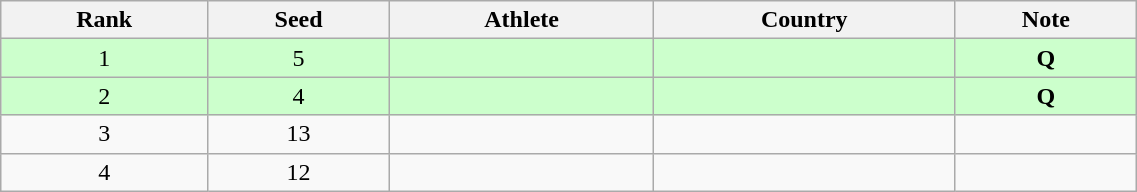<table class="wikitable sortable" style="text-align:center" width=60%>
<tr>
<th>Rank</th>
<th>Seed</th>
<th>Athlete</th>
<th>Country</th>
<th>Note</th>
</tr>
<tr bgcolor=ccffcc>
<td>1</td>
<td>5</td>
<td align=left></td>
<td align=left></td>
<td><strong>Q</strong></td>
</tr>
<tr bgcolor=ccffcc>
<td>2</td>
<td>4</td>
<td align=left></td>
<td align=left></td>
<td><strong>Q</strong></td>
</tr>
<tr>
<td>3</td>
<td>13</td>
<td align=left></td>
<td align=left></td>
<td></td>
</tr>
<tr>
<td>4</td>
<td>12</td>
<td align=left></td>
<td align=left></td>
<td></td>
</tr>
</table>
